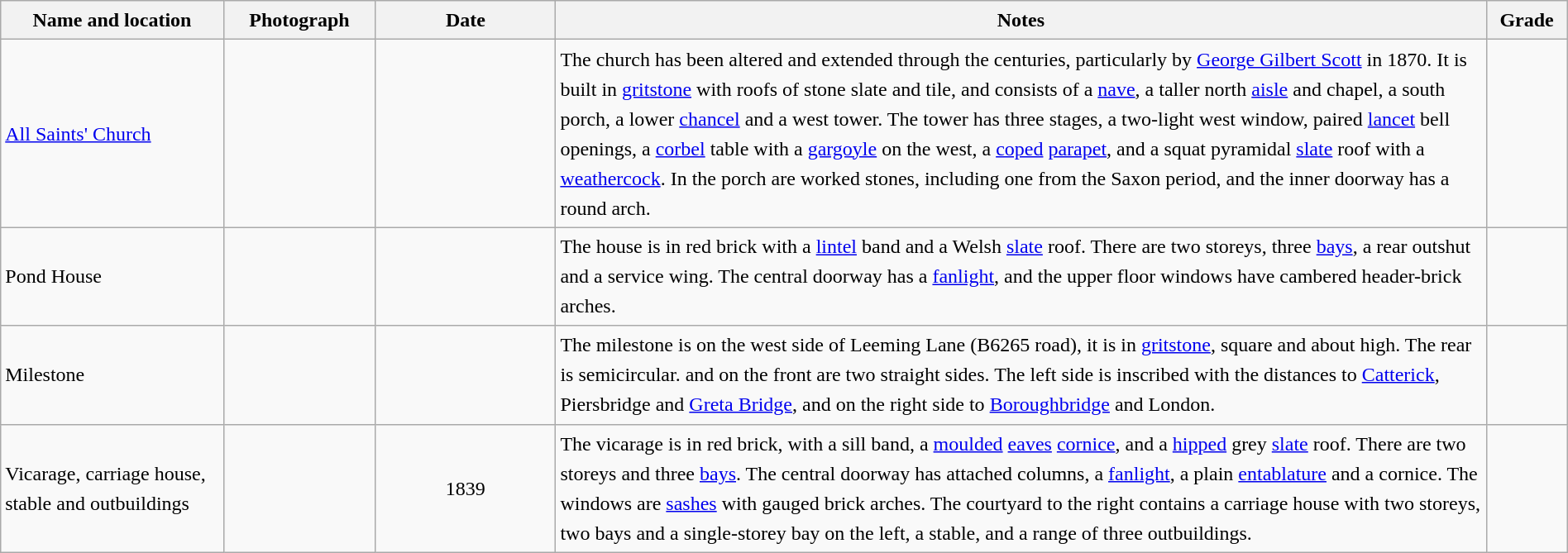<table class="wikitable sortable plainrowheaders" style="width:100%; border:0px; text-align:left; line-height:150%">
<tr>
<th scope="col" style="width:150px">Name and location</th>
<th scope="col" style="width:100px" class="unsortable">Photograph</th>
<th scope="col" style="width:120px">Date</th>
<th scope="col" style="width:650px" class="unsortable">Notes</th>
<th scope="col" style="width:50px">Grade</th>
</tr>
<tr>
<td><a href='#'>All Saints' Church</a><br><small></small></td>
<td></td>
<td align="center"></td>
<td>The church has been altered and extended through the centuries, particularly by <a href='#'>George Gilbert Scott</a> in 1870. It is built in <a href='#'>gritstone</a> with roofs of stone slate and tile, and consists of a <a href='#'>nave</a>, a taller north <a href='#'>aisle</a> and chapel, a south porch, a lower <a href='#'>chancel</a> and a west tower. The tower has three stages, a two-light west window, paired <a href='#'>lancet</a> bell openings, a <a href='#'>corbel</a> table with a <a href='#'>gargoyle</a> on the west, a <a href='#'>coped</a> <a href='#'>parapet</a>, and a squat pyramidal <a href='#'>slate</a> roof with a <a href='#'>weathercock</a>. In the porch are worked stones, including one from the Saxon period, and the inner doorway has a round arch.</td>
<td align="center" ></td>
</tr>
<tr>
<td>Pond House<br><small></small></td>
<td></td>
<td align="center"></td>
<td>The house is in red brick with a <a href='#'>lintel</a> band and a Welsh <a href='#'>slate</a> roof. There are two storeys, three <a href='#'>bays</a>, a rear outshut and a service wing. The central doorway has a <a href='#'>fanlight</a>, and the upper floor windows have cambered header-brick arches.</td>
<td align="center" ></td>
</tr>
<tr>
<td>Milestone<br><small></small></td>
<td></td>
<td align="center"></td>
<td>The milestone is on the west side of Leeming Lane (B6265 road), it is in <a href='#'>gritstone</a>, square and about  high. The rear is semicircular. and on the front are two straight sides. The left side is inscribed with the distances to <a href='#'>Catterick</a>, Piersbridge and <a href='#'>Greta Bridge</a>, and on the right side to <a href='#'>Boroughbridge</a> and London.</td>
<td align="center" ></td>
</tr>
<tr>
<td>Vicarage, carriage house, stable and outbuildings<br><small></small></td>
<td></td>
<td align="center">1839</td>
<td>The vicarage is in red brick, with a sill band, a <a href='#'>moulded</a> <a href='#'>eaves</a> <a href='#'>cornice</a>, and a <a href='#'>hipped</a> grey <a href='#'>slate</a> roof.  There are two storeys and three <a href='#'>bays</a>.  The central doorway has attached columns, a <a href='#'>fanlight</a>, a plain <a href='#'>entablature</a> and a cornice. The windows are <a href='#'>sashes</a> with gauged brick arches. The courtyard to the right contains a carriage house with two storeys, two bays and a single-storey bay on the left, a stable, and a range of three outbuildings.</td>
<td align="center" ></td>
</tr>
<tr>
</tr>
</table>
